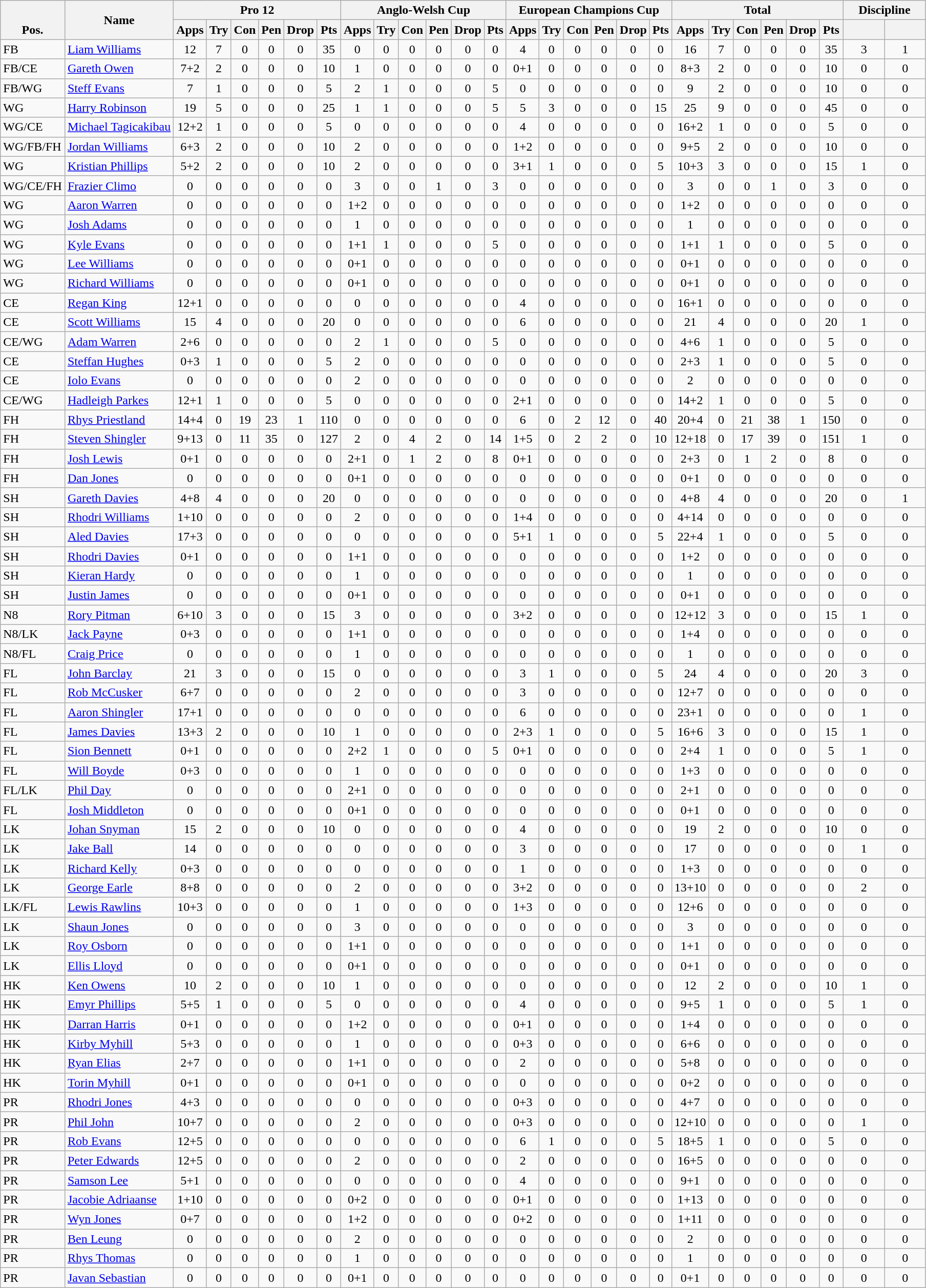<table class="wikitable" style="text-align:center">
<tr>
<th rowspan="2" style="vertical-align:bottom">Pos.</th>
<th rowspan="2">Name</th>
<th colspan="6" style="width:120px">Pro 12</th>
<th colspan="6" style="width:120px">Anglo-Welsh Cup</th>
<th colspan="6" style="width:120px">European Champions Cup</th>
<th colspan="6" style="width:120px">Total</th>
<th colspan="2" style="width:100px">Discipline</th>
</tr>
<tr>
<th width="20">Apps</th>
<th width="20">Try</th>
<th width="20">Con</th>
<th width="20">Pen</th>
<th width="20">Drop</th>
<th width="20">Pts</th>
<th width="20">Apps</th>
<th width="20">Try</th>
<th width="20">Con</th>
<th width="20">Pen</th>
<th width="20">Drop</th>
<th width="20">Pts</th>
<th width="20">Apps</th>
<th width="20">Try</th>
<th width="20">Con</th>
<th width="20">Pen</th>
<th width="20">Drop</th>
<th width="20">Pts</th>
<th width="20">Apps</th>
<th width="20">Try</th>
<th width="20">Con</th>
<th width="20">Pen</th>
<th width="20">Drop</th>
<th width="20">Pts</th>
<th></th>
<th></th>
</tr>
<tr>
<td align="left">FB</td>
<td align="left"> <a href='#'>Liam Williams</a></td>
<td>12</td>
<td>7</td>
<td>0</td>
<td>0</td>
<td>0</td>
<td>35</td>
<td>0</td>
<td>0</td>
<td>0</td>
<td>0</td>
<td>0</td>
<td>0</td>
<td>4</td>
<td>0</td>
<td>0</td>
<td>0</td>
<td>0</td>
<td>0</td>
<td>16</td>
<td>7</td>
<td>0</td>
<td>0</td>
<td>0</td>
<td>35</td>
<td>3</td>
<td>1</td>
</tr>
<tr>
<td align="left">FB/CE</td>
<td align="left"> <a href='#'>Gareth Owen</a></td>
<td>7+2</td>
<td>2</td>
<td>0</td>
<td>0</td>
<td>0</td>
<td>10</td>
<td>1</td>
<td>0</td>
<td>0</td>
<td>0</td>
<td>0</td>
<td>0</td>
<td>0+1</td>
<td>0</td>
<td>0</td>
<td>0</td>
<td>0</td>
<td>0</td>
<td>8+3</td>
<td>2</td>
<td>0</td>
<td>0</td>
<td>0</td>
<td>10</td>
<td>0</td>
<td>0</td>
</tr>
<tr>
<td align="left">FB/WG</td>
<td align="left"> <a href='#'>Steff Evans</a></td>
<td>7</td>
<td>1</td>
<td>0</td>
<td>0</td>
<td>0</td>
<td>5</td>
<td>2</td>
<td>1</td>
<td>0</td>
<td>0</td>
<td>0</td>
<td>5</td>
<td>0</td>
<td>0</td>
<td>0</td>
<td>0</td>
<td>0</td>
<td>0</td>
<td>9</td>
<td>2</td>
<td>0</td>
<td>0</td>
<td>0</td>
<td>10</td>
<td>0</td>
<td>0</td>
</tr>
<tr>
<td align="left">WG</td>
<td align="left"> <a href='#'>Harry Robinson</a></td>
<td>19</td>
<td>5</td>
<td>0</td>
<td>0</td>
<td>0</td>
<td>25</td>
<td>1</td>
<td>1</td>
<td>0</td>
<td>0</td>
<td>0</td>
<td>5</td>
<td>5</td>
<td>3</td>
<td>0</td>
<td>0</td>
<td>0</td>
<td>15</td>
<td>25</td>
<td>9</td>
<td>0</td>
<td>0</td>
<td>0</td>
<td>45</td>
<td>0</td>
<td>0</td>
</tr>
<tr>
<td align="left">WG/CE</td>
<td align="left"> <a href='#'>Michael Tagicakibau</a></td>
<td>12+2</td>
<td>1</td>
<td>0</td>
<td>0</td>
<td>0</td>
<td>5</td>
<td>0</td>
<td>0</td>
<td>0</td>
<td>0</td>
<td>0</td>
<td>0</td>
<td>4</td>
<td>0</td>
<td>0</td>
<td>0</td>
<td>0</td>
<td>0</td>
<td>16+2</td>
<td>1</td>
<td>0</td>
<td>0</td>
<td>0</td>
<td>5</td>
<td>0</td>
<td>0</td>
</tr>
<tr>
<td align="left">WG/FB/FH</td>
<td align="left"> <a href='#'>Jordan Williams</a></td>
<td>6+3</td>
<td>2</td>
<td>0</td>
<td>0</td>
<td>0</td>
<td>10</td>
<td>2</td>
<td>0</td>
<td>0</td>
<td>0</td>
<td>0</td>
<td>0</td>
<td>1+2</td>
<td>0</td>
<td>0</td>
<td>0</td>
<td>0</td>
<td>0</td>
<td>9+5</td>
<td>2</td>
<td>0</td>
<td>0</td>
<td>0</td>
<td>10</td>
<td>0</td>
<td>0</td>
</tr>
<tr>
<td align="left">WG</td>
<td align="left"> <a href='#'>Kristian Phillips</a></td>
<td>5+2</td>
<td>2</td>
<td>0</td>
<td>0</td>
<td>0</td>
<td>10</td>
<td>2</td>
<td>0</td>
<td>0</td>
<td>0</td>
<td>0</td>
<td>0</td>
<td>3+1</td>
<td>1</td>
<td>0</td>
<td>0</td>
<td>0</td>
<td>5</td>
<td>10+3</td>
<td>3</td>
<td>0</td>
<td>0</td>
<td>0</td>
<td>15</td>
<td>1</td>
<td>0</td>
</tr>
<tr>
<td align="left">WG/CE/FH</td>
<td align="left"> <a href='#'>Frazier Climo</a></td>
<td>0</td>
<td>0</td>
<td>0</td>
<td>0</td>
<td>0</td>
<td>0</td>
<td>3</td>
<td>0</td>
<td>0</td>
<td>1</td>
<td>0</td>
<td>3</td>
<td>0</td>
<td>0</td>
<td>0</td>
<td>0</td>
<td>0</td>
<td>0</td>
<td>3</td>
<td>0</td>
<td>0</td>
<td>1</td>
<td>0</td>
<td>3</td>
<td>0</td>
<td>0</td>
</tr>
<tr>
<td align="left">WG</td>
<td align="left"> <a href='#'>Aaron Warren</a></td>
<td>0</td>
<td>0</td>
<td>0</td>
<td>0</td>
<td>0</td>
<td>0</td>
<td>1+2</td>
<td>0</td>
<td>0</td>
<td>0</td>
<td>0</td>
<td>0</td>
<td>0</td>
<td>0</td>
<td>0</td>
<td>0</td>
<td>0</td>
<td>0</td>
<td>1+2</td>
<td>0</td>
<td>0</td>
<td>0</td>
<td>0</td>
<td>0</td>
<td>0</td>
<td>0</td>
</tr>
<tr>
<td align="left">WG</td>
<td align="left"> <a href='#'>Josh Adams</a></td>
<td>0</td>
<td>0</td>
<td>0</td>
<td>0</td>
<td>0</td>
<td>0</td>
<td>1</td>
<td>0</td>
<td>0</td>
<td>0</td>
<td>0</td>
<td>0</td>
<td>0</td>
<td>0</td>
<td>0</td>
<td>0</td>
<td>0</td>
<td>0</td>
<td>1</td>
<td>0</td>
<td>0</td>
<td>0</td>
<td>0</td>
<td>0</td>
<td>0</td>
<td>0</td>
</tr>
<tr>
<td align="left">WG</td>
<td align="left"> <a href='#'>Kyle Evans</a></td>
<td>0</td>
<td>0</td>
<td>0</td>
<td>0</td>
<td>0</td>
<td>0</td>
<td>1+1</td>
<td>1</td>
<td>0</td>
<td>0</td>
<td>0</td>
<td>5</td>
<td>0</td>
<td>0</td>
<td>0</td>
<td>0</td>
<td>0</td>
<td>0</td>
<td>1+1</td>
<td>1</td>
<td>0</td>
<td>0</td>
<td>0</td>
<td>5</td>
<td>0</td>
<td>0</td>
</tr>
<tr>
<td align="left">WG</td>
<td align="left"> <a href='#'>Lee Williams</a></td>
<td>0</td>
<td>0</td>
<td>0</td>
<td>0</td>
<td>0</td>
<td>0</td>
<td>0+1</td>
<td>0</td>
<td>0</td>
<td>0</td>
<td>0</td>
<td>0</td>
<td>0</td>
<td>0</td>
<td>0</td>
<td>0</td>
<td>0</td>
<td>0</td>
<td>0+1</td>
<td>0</td>
<td>0</td>
<td>0</td>
<td>0</td>
<td>0</td>
<td>0</td>
<td>0</td>
</tr>
<tr>
<td align="left">WG</td>
<td align="left"> <a href='#'>Richard Williams</a></td>
<td>0</td>
<td>0</td>
<td>0</td>
<td>0</td>
<td>0</td>
<td>0</td>
<td>0+1</td>
<td>0</td>
<td>0</td>
<td>0</td>
<td>0</td>
<td>0</td>
<td>0</td>
<td>0</td>
<td>0</td>
<td>0</td>
<td>0</td>
<td>0</td>
<td>0+1</td>
<td>0</td>
<td>0</td>
<td>0</td>
<td>0</td>
<td>0</td>
<td>0</td>
<td>0</td>
</tr>
<tr>
<td align="left">CE</td>
<td align="left"> <a href='#'>Regan King</a></td>
<td>12+1</td>
<td>0</td>
<td>0</td>
<td>0</td>
<td>0</td>
<td>0</td>
<td>0</td>
<td>0</td>
<td>0</td>
<td>0</td>
<td>0</td>
<td>0</td>
<td>4</td>
<td>0</td>
<td>0</td>
<td>0</td>
<td>0</td>
<td>0</td>
<td>16+1</td>
<td>0</td>
<td>0</td>
<td>0</td>
<td>0</td>
<td>0</td>
<td>0</td>
<td>0</td>
</tr>
<tr>
<td align="left">CE</td>
<td align="left"> <a href='#'>Scott Williams</a></td>
<td>15</td>
<td>4</td>
<td>0</td>
<td>0</td>
<td>0</td>
<td>20</td>
<td>0</td>
<td>0</td>
<td>0</td>
<td>0</td>
<td>0</td>
<td>0</td>
<td>6</td>
<td>0</td>
<td>0</td>
<td>0</td>
<td>0</td>
<td>0</td>
<td>21</td>
<td>4</td>
<td>0</td>
<td>0</td>
<td>0</td>
<td>20</td>
<td>1</td>
<td>0</td>
</tr>
<tr>
<td align="left">CE/WG</td>
<td align="left"> <a href='#'>Adam Warren</a></td>
<td>2+6</td>
<td>0</td>
<td>0</td>
<td>0</td>
<td>0</td>
<td>0</td>
<td>2</td>
<td>1</td>
<td>0</td>
<td>0</td>
<td>0</td>
<td>5</td>
<td>0</td>
<td>0</td>
<td>0</td>
<td>0</td>
<td>0</td>
<td>0</td>
<td>4+6</td>
<td>1</td>
<td>0</td>
<td>0</td>
<td>0</td>
<td>5</td>
<td>0</td>
<td>0</td>
</tr>
<tr>
<td align="left">CE</td>
<td align="left"> <a href='#'>Steffan Hughes</a></td>
<td>0+3</td>
<td>1</td>
<td>0</td>
<td>0</td>
<td>0</td>
<td>5</td>
<td>2</td>
<td>0</td>
<td>0</td>
<td>0</td>
<td>0</td>
<td>0</td>
<td>0</td>
<td>0</td>
<td>0</td>
<td>0</td>
<td>0</td>
<td>0</td>
<td>2+3</td>
<td>1</td>
<td>0</td>
<td>0</td>
<td>0</td>
<td>5</td>
<td>0</td>
<td>0</td>
</tr>
<tr>
<td align="left">CE</td>
<td align="left"> <a href='#'>Iolo Evans</a></td>
<td>0</td>
<td>0</td>
<td>0</td>
<td>0</td>
<td>0</td>
<td>0</td>
<td>2</td>
<td>0</td>
<td>0</td>
<td>0</td>
<td>0</td>
<td>0</td>
<td>0</td>
<td>0</td>
<td>0</td>
<td>0</td>
<td>0</td>
<td>0</td>
<td>2</td>
<td>0</td>
<td>0</td>
<td>0</td>
<td>0</td>
<td>0</td>
<td>0</td>
<td>0</td>
</tr>
<tr>
<td align="left">CE/WG</td>
<td align="left"> <a href='#'>Hadleigh Parkes</a></td>
<td>12+1</td>
<td>1</td>
<td>0</td>
<td>0</td>
<td>0</td>
<td>5</td>
<td>0</td>
<td>0</td>
<td>0</td>
<td>0</td>
<td>0</td>
<td>0</td>
<td>2+1</td>
<td>0</td>
<td>0</td>
<td>0</td>
<td>0</td>
<td>0</td>
<td>14+2</td>
<td>1</td>
<td>0</td>
<td>0</td>
<td>0</td>
<td>5</td>
<td>0</td>
<td>0</td>
</tr>
<tr>
<td align="left">FH</td>
<td align="left"> <a href='#'>Rhys Priestland</a></td>
<td>14+4</td>
<td>0</td>
<td>19</td>
<td>23</td>
<td>1</td>
<td>110</td>
<td>0</td>
<td>0</td>
<td>0</td>
<td>0</td>
<td>0</td>
<td>0</td>
<td>6</td>
<td>0</td>
<td>2</td>
<td>12</td>
<td>0</td>
<td>40</td>
<td>20+4</td>
<td>0</td>
<td>21</td>
<td>38</td>
<td>1</td>
<td>150</td>
<td>0</td>
<td>0</td>
</tr>
<tr>
<td align="left">FH</td>
<td align="left"> <a href='#'>Steven Shingler</a></td>
<td>9+13</td>
<td>0</td>
<td>11</td>
<td>35</td>
<td>0</td>
<td>127</td>
<td>2</td>
<td>0</td>
<td>4</td>
<td>2</td>
<td>0</td>
<td>14</td>
<td>1+5</td>
<td>0</td>
<td>2</td>
<td>2</td>
<td>0</td>
<td>10</td>
<td>12+18</td>
<td>0</td>
<td>17</td>
<td>39</td>
<td>0</td>
<td>151</td>
<td>1</td>
<td>0</td>
</tr>
<tr>
<td align="left">FH</td>
<td align="left"> <a href='#'>Josh Lewis</a></td>
<td>0+1</td>
<td>0</td>
<td>0</td>
<td>0</td>
<td>0</td>
<td>0</td>
<td>2+1</td>
<td>0</td>
<td>1</td>
<td>2</td>
<td>0</td>
<td>8</td>
<td>0+1</td>
<td>0</td>
<td>0</td>
<td>0</td>
<td>0</td>
<td>0</td>
<td>2+3</td>
<td>0</td>
<td>1</td>
<td>2</td>
<td>0</td>
<td>8</td>
<td>0</td>
<td>0</td>
</tr>
<tr>
<td align="left">FH</td>
<td align="left"> <a href='#'>Dan Jones</a></td>
<td>0</td>
<td>0</td>
<td>0</td>
<td>0</td>
<td>0</td>
<td>0</td>
<td>0+1</td>
<td>0</td>
<td>0</td>
<td>0</td>
<td>0</td>
<td>0</td>
<td>0</td>
<td>0</td>
<td>0</td>
<td>0</td>
<td>0</td>
<td>0</td>
<td>0+1</td>
<td>0</td>
<td>0</td>
<td>0</td>
<td>0</td>
<td>0</td>
<td>0</td>
<td>0</td>
</tr>
<tr>
<td align="left">SH</td>
<td align="left"> <a href='#'>Gareth Davies</a></td>
<td>4+8</td>
<td>4</td>
<td>0</td>
<td>0</td>
<td>0</td>
<td>20</td>
<td>0</td>
<td>0</td>
<td>0</td>
<td>0</td>
<td>0</td>
<td>0</td>
<td>0</td>
<td>0</td>
<td>0</td>
<td>0</td>
<td>0</td>
<td>0</td>
<td>4+8</td>
<td>4</td>
<td>0</td>
<td>0</td>
<td>0</td>
<td>20</td>
<td>0</td>
<td>1</td>
</tr>
<tr>
<td align="left">SH</td>
<td align="left"> <a href='#'>Rhodri Williams</a></td>
<td>1+10</td>
<td>0</td>
<td>0</td>
<td>0</td>
<td>0</td>
<td>0</td>
<td>2</td>
<td>0</td>
<td>0</td>
<td>0</td>
<td>0</td>
<td>0</td>
<td>1+4</td>
<td>0</td>
<td>0</td>
<td>0</td>
<td>0</td>
<td>0</td>
<td>4+14</td>
<td>0</td>
<td>0</td>
<td>0</td>
<td>0</td>
<td>0</td>
<td>0</td>
<td>0</td>
</tr>
<tr>
<td align="left">SH</td>
<td align="left"> <a href='#'>Aled Davies</a></td>
<td>17+3</td>
<td>0</td>
<td>0</td>
<td>0</td>
<td>0</td>
<td>0</td>
<td>0</td>
<td>0</td>
<td>0</td>
<td>0</td>
<td>0</td>
<td>0</td>
<td>5+1</td>
<td>1</td>
<td>0</td>
<td>0</td>
<td>0</td>
<td>5</td>
<td>22+4</td>
<td>1</td>
<td>0</td>
<td>0</td>
<td>0</td>
<td>5</td>
<td>0</td>
<td>0</td>
</tr>
<tr>
<td align="left">SH</td>
<td align="left"> <a href='#'>Rhodri Davies</a></td>
<td>0+1</td>
<td>0</td>
<td>0</td>
<td>0</td>
<td>0</td>
<td>0</td>
<td>1+1</td>
<td>0</td>
<td>0</td>
<td>0</td>
<td>0</td>
<td>0</td>
<td>0</td>
<td>0</td>
<td>0</td>
<td>0</td>
<td>0</td>
<td>0</td>
<td>1+2</td>
<td>0</td>
<td>0</td>
<td>0</td>
<td>0</td>
<td>0</td>
<td>0</td>
<td>0</td>
</tr>
<tr>
<td align="left">SH</td>
<td align="left"> <a href='#'>Kieran Hardy</a></td>
<td>0</td>
<td>0</td>
<td>0</td>
<td>0</td>
<td>0</td>
<td>0</td>
<td>1</td>
<td>0</td>
<td>0</td>
<td>0</td>
<td>0</td>
<td>0</td>
<td>0</td>
<td>0</td>
<td>0</td>
<td>0</td>
<td>0</td>
<td>0</td>
<td>1</td>
<td>0</td>
<td>0</td>
<td>0</td>
<td>0</td>
<td>0</td>
<td>0</td>
<td>0</td>
</tr>
<tr>
<td align="left">SH</td>
<td align="left"> <a href='#'>Justin James</a></td>
<td>0</td>
<td>0</td>
<td>0</td>
<td>0</td>
<td>0</td>
<td>0</td>
<td>0+1</td>
<td>0</td>
<td>0</td>
<td>0</td>
<td>0</td>
<td>0</td>
<td>0</td>
<td>0</td>
<td>0</td>
<td>0</td>
<td>0</td>
<td>0</td>
<td>0+1</td>
<td>0</td>
<td>0</td>
<td>0</td>
<td>0</td>
<td>0</td>
<td>0</td>
<td>0</td>
</tr>
<tr>
<td align="left">N8</td>
<td align="left"> <a href='#'>Rory Pitman</a></td>
<td>6+10</td>
<td>3</td>
<td>0</td>
<td>0</td>
<td>0</td>
<td>15</td>
<td>3</td>
<td>0</td>
<td>0</td>
<td>0</td>
<td>0</td>
<td>0</td>
<td>3+2</td>
<td>0</td>
<td>0</td>
<td>0</td>
<td>0</td>
<td>0</td>
<td>12+12</td>
<td>3</td>
<td>0</td>
<td>0</td>
<td>0</td>
<td>15</td>
<td>1</td>
<td>0</td>
</tr>
<tr>
<td align="left">N8/LK</td>
<td align="left"> <a href='#'>Jack Payne</a></td>
<td>0+3</td>
<td>0</td>
<td>0</td>
<td>0</td>
<td>0</td>
<td>0</td>
<td>1+1</td>
<td>0</td>
<td>0</td>
<td>0</td>
<td>0</td>
<td>0</td>
<td>0</td>
<td>0</td>
<td>0</td>
<td>0</td>
<td>0</td>
<td>0</td>
<td>1+4</td>
<td>0</td>
<td>0</td>
<td>0</td>
<td>0</td>
<td>0</td>
<td>0</td>
<td>0</td>
</tr>
<tr>
<td align="left">N8/FL</td>
<td align="left"> <a href='#'>Craig Price</a></td>
<td>0</td>
<td>0</td>
<td>0</td>
<td>0</td>
<td>0</td>
<td>0</td>
<td>1</td>
<td>0</td>
<td>0</td>
<td>0</td>
<td>0</td>
<td>0</td>
<td>0</td>
<td>0</td>
<td>0</td>
<td>0</td>
<td>0</td>
<td>0</td>
<td>1</td>
<td>0</td>
<td>0</td>
<td>0</td>
<td>0</td>
<td>0</td>
<td>0</td>
<td>0</td>
</tr>
<tr>
<td align="left">FL</td>
<td align="left"> <a href='#'>John Barclay</a></td>
<td>21</td>
<td>3</td>
<td>0</td>
<td>0</td>
<td>0</td>
<td>15</td>
<td>0</td>
<td>0</td>
<td>0</td>
<td>0</td>
<td>0</td>
<td>0</td>
<td>3</td>
<td>1</td>
<td>0</td>
<td>0</td>
<td>0</td>
<td>5</td>
<td>24</td>
<td>4</td>
<td>0</td>
<td>0</td>
<td>0</td>
<td>20</td>
<td>3</td>
<td>0</td>
</tr>
<tr>
<td align="left">FL</td>
<td align="left"> <a href='#'>Rob McCusker</a></td>
<td>6+7</td>
<td>0</td>
<td>0</td>
<td>0</td>
<td>0</td>
<td>0</td>
<td>2</td>
<td>0</td>
<td>0</td>
<td>0</td>
<td>0</td>
<td>0</td>
<td>3</td>
<td>0</td>
<td>0</td>
<td>0</td>
<td>0</td>
<td>0</td>
<td>12+7</td>
<td>0</td>
<td>0</td>
<td>0</td>
<td>0</td>
<td>0</td>
<td>0</td>
<td>0</td>
</tr>
<tr>
<td align="left">FL</td>
<td align="left"> <a href='#'>Aaron Shingler</a></td>
<td>17+1</td>
<td>0</td>
<td>0</td>
<td>0</td>
<td>0</td>
<td>0</td>
<td>0</td>
<td>0</td>
<td>0</td>
<td>0</td>
<td>0</td>
<td>0</td>
<td>6</td>
<td>0</td>
<td>0</td>
<td>0</td>
<td>0</td>
<td>0</td>
<td>23+1</td>
<td>0</td>
<td>0</td>
<td>0</td>
<td>0</td>
<td>0</td>
<td>1</td>
<td>0</td>
</tr>
<tr>
<td align="left">FL</td>
<td align="left"> <a href='#'>James Davies</a></td>
<td>13+3</td>
<td>2</td>
<td>0</td>
<td>0</td>
<td>0</td>
<td>10</td>
<td>1</td>
<td>0</td>
<td>0</td>
<td>0</td>
<td>0</td>
<td>0</td>
<td>2+3</td>
<td>1</td>
<td>0</td>
<td>0</td>
<td>0</td>
<td>5</td>
<td>16+6</td>
<td>3</td>
<td>0</td>
<td>0</td>
<td>0</td>
<td>15</td>
<td>1</td>
<td>0</td>
</tr>
<tr>
<td align="left">FL</td>
<td align="left"> <a href='#'>Sion Bennett</a></td>
<td>0+1</td>
<td>0</td>
<td>0</td>
<td>0</td>
<td>0</td>
<td>0</td>
<td>2+2</td>
<td>1</td>
<td>0</td>
<td>0</td>
<td>0</td>
<td>5</td>
<td>0+1</td>
<td>0</td>
<td>0</td>
<td>0</td>
<td>0</td>
<td>0</td>
<td>2+4</td>
<td>1</td>
<td>0</td>
<td>0</td>
<td>0</td>
<td>5</td>
<td>1</td>
<td>0</td>
</tr>
<tr>
<td align="left">FL</td>
<td align="left"> <a href='#'>Will Boyde</a></td>
<td>0+3</td>
<td>0</td>
<td>0</td>
<td>0</td>
<td>0</td>
<td>0</td>
<td>1</td>
<td>0</td>
<td>0</td>
<td>0</td>
<td>0</td>
<td>0</td>
<td>0</td>
<td>0</td>
<td>0</td>
<td>0</td>
<td>0</td>
<td>0</td>
<td>1+3</td>
<td>0</td>
<td>0</td>
<td>0</td>
<td>0</td>
<td>0</td>
<td>0</td>
<td>0</td>
</tr>
<tr>
<td align="left">FL/LK</td>
<td align="left"> <a href='#'>Phil Day</a></td>
<td>0</td>
<td>0</td>
<td>0</td>
<td>0</td>
<td>0</td>
<td>0</td>
<td>2+1</td>
<td>0</td>
<td>0</td>
<td>0</td>
<td>0</td>
<td>0</td>
<td>0</td>
<td>0</td>
<td>0</td>
<td>0</td>
<td>0</td>
<td>0</td>
<td>2+1</td>
<td>0</td>
<td>0</td>
<td>0</td>
<td>0</td>
<td>0</td>
<td>0</td>
<td>0</td>
</tr>
<tr>
<td align="left">FL</td>
<td align="left"> <a href='#'>Josh Middleton</a></td>
<td>0</td>
<td>0</td>
<td>0</td>
<td>0</td>
<td>0</td>
<td>0</td>
<td>0+1</td>
<td>0</td>
<td>0</td>
<td>0</td>
<td>0</td>
<td>0</td>
<td>0</td>
<td>0</td>
<td>0</td>
<td>0</td>
<td>0</td>
<td>0</td>
<td>0+1</td>
<td>0</td>
<td>0</td>
<td>0</td>
<td>0</td>
<td>0</td>
<td>0</td>
<td>0</td>
</tr>
<tr>
<td align="left">LK</td>
<td align="left"> <a href='#'>Johan Snyman</a></td>
<td>15</td>
<td>2</td>
<td>0</td>
<td>0</td>
<td>0</td>
<td>10</td>
<td>0</td>
<td>0</td>
<td>0</td>
<td>0</td>
<td>0</td>
<td>0</td>
<td>4</td>
<td>0</td>
<td>0</td>
<td>0</td>
<td>0</td>
<td>0</td>
<td>19</td>
<td>2</td>
<td>0</td>
<td>0</td>
<td>0</td>
<td>10</td>
<td>0</td>
<td>0</td>
</tr>
<tr>
<td align="left">LK</td>
<td align="left"> <a href='#'>Jake Ball</a></td>
<td>14</td>
<td>0</td>
<td>0</td>
<td>0</td>
<td>0</td>
<td>0</td>
<td>0</td>
<td>0</td>
<td>0</td>
<td>0</td>
<td>0</td>
<td>0</td>
<td>3</td>
<td>0</td>
<td>0</td>
<td>0</td>
<td>0</td>
<td>0</td>
<td>17</td>
<td>0</td>
<td>0</td>
<td>0</td>
<td>0</td>
<td>0</td>
<td>1</td>
<td>0</td>
</tr>
<tr>
<td align="left">LK</td>
<td align="left"> <a href='#'>Richard Kelly</a></td>
<td>0+3</td>
<td>0</td>
<td>0</td>
<td>0</td>
<td>0</td>
<td>0</td>
<td>0</td>
<td>0</td>
<td>0</td>
<td>0</td>
<td>0</td>
<td>0</td>
<td>1</td>
<td>0</td>
<td>0</td>
<td>0</td>
<td>0</td>
<td>0</td>
<td>1+3</td>
<td>0</td>
<td>0</td>
<td>0</td>
<td>0</td>
<td>0</td>
<td>0</td>
<td>0</td>
</tr>
<tr>
<td align="left">LK</td>
<td align="left"> <a href='#'>George Earle</a></td>
<td>8+8</td>
<td>0</td>
<td>0</td>
<td>0</td>
<td>0</td>
<td>0</td>
<td>2</td>
<td>0</td>
<td>0</td>
<td>0</td>
<td>0</td>
<td>0</td>
<td>3+2</td>
<td>0</td>
<td>0</td>
<td>0</td>
<td>0</td>
<td>0</td>
<td>13+10</td>
<td>0</td>
<td>0</td>
<td>0</td>
<td>0</td>
<td>0</td>
<td>2</td>
<td>0</td>
</tr>
<tr>
<td align="left">LK/FL</td>
<td align="left"> <a href='#'>Lewis Rawlins</a></td>
<td>10+3</td>
<td>0</td>
<td>0</td>
<td>0</td>
<td>0</td>
<td>0</td>
<td>1</td>
<td>0</td>
<td>0</td>
<td>0</td>
<td>0</td>
<td>0</td>
<td>1+3</td>
<td>0</td>
<td>0</td>
<td>0</td>
<td>0</td>
<td>0</td>
<td>12+6</td>
<td>0</td>
<td>0</td>
<td>0</td>
<td>0</td>
<td>0</td>
<td>0</td>
<td>0</td>
</tr>
<tr>
<td align="left">LK</td>
<td align="left"> <a href='#'>Shaun Jones</a></td>
<td>0</td>
<td>0</td>
<td>0</td>
<td>0</td>
<td>0</td>
<td>0</td>
<td>3</td>
<td>0</td>
<td>0</td>
<td>0</td>
<td>0</td>
<td>0</td>
<td>0</td>
<td>0</td>
<td>0</td>
<td>0</td>
<td>0</td>
<td>0</td>
<td>3</td>
<td>0</td>
<td>0</td>
<td>0</td>
<td>0</td>
<td>0</td>
<td>0</td>
<td>0</td>
</tr>
<tr>
<td align="left">LK</td>
<td align="left"> <a href='#'>Roy Osborn</a></td>
<td>0</td>
<td>0</td>
<td>0</td>
<td>0</td>
<td>0</td>
<td>0</td>
<td>1+1</td>
<td>0</td>
<td>0</td>
<td>0</td>
<td>0</td>
<td>0</td>
<td>0</td>
<td>0</td>
<td>0</td>
<td>0</td>
<td>0</td>
<td>0</td>
<td>1+1</td>
<td>0</td>
<td>0</td>
<td>0</td>
<td>0</td>
<td>0</td>
<td>0</td>
<td>0</td>
</tr>
<tr>
<td align="left">LK</td>
<td align="left"> <a href='#'>Ellis Lloyd</a></td>
<td>0</td>
<td>0</td>
<td>0</td>
<td>0</td>
<td>0</td>
<td>0</td>
<td>0+1</td>
<td>0</td>
<td>0</td>
<td>0</td>
<td>0</td>
<td>0</td>
<td>0</td>
<td>0</td>
<td>0</td>
<td>0</td>
<td>0</td>
<td>0</td>
<td>0+1</td>
<td>0</td>
<td>0</td>
<td>0</td>
<td>0</td>
<td>0</td>
<td>0</td>
<td>0</td>
</tr>
<tr>
<td align="left">HK</td>
<td align="left"> <a href='#'>Ken Owens</a></td>
<td>10</td>
<td>2</td>
<td>0</td>
<td>0</td>
<td>0</td>
<td>10</td>
<td>1</td>
<td>0</td>
<td>0</td>
<td>0</td>
<td>0</td>
<td>0</td>
<td>0</td>
<td>0</td>
<td>0</td>
<td>0</td>
<td>0</td>
<td>0</td>
<td>12</td>
<td>2</td>
<td>0</td>
<td>0</td>
<td>0</td>
<td>10</td>
<td>1</td>
<td>0</td>
</tr>
<tr>
<td align="left">HK</td>
<td align="left"> <a href='#'>Emyr Phillips</a></td>
<td>5+5</td>
<td>1</td>
<td>0</td>
<td>0</td>
<td>0</td>
<td>5</td>
<td>0</td>
<td>0</td>
<td>0</td>
<td>0</td>
<td>0</td>
<td>0</td>
<td>4</td>
<td>0</td>
<td>0</td>
<td>0</td>
<td>0</td>
<td>0</td>
<td>9+5</td>
<td>1</td>
<td>0</td>
<td>0</td>
<td>0</td>
<td>5</td>
<td>1</td>
<td>0</td>
</tr>
<tr>
<td align="left">HK</td>
<td align="left"> <a href='#'>Darran Harris</a></td>
<td>0+1</td>
<td>0</td>
<td>0</td>
<td>0</td>
<td>0</td>
<td>0</td>
<td>1+2</td>
<td>0</td>
<td>0</td>
<td>0</td>
<td>0</td>
<td>0</td>
<td>0+1</td>
<td>0</td>
<td>0</td>
<td>0</td>
<td>0</td>
<td>0</td>
<td>1+4</td>
<td>0</td>
<td>0</td>
<td>0</td>
<td>0</td>
<td>0</td>
<td>0</td>
<td>0</td>
</tr>
<tr>
<td align="left">HK</td>
<td align="left"> <a href='#'>Kirby Myhill</a></td>
<td>5+3</td>
<td>0</td>
<td>0</td>
<td>0</td>
<td>0</td>
<td>0</td>
<td>1</td>
<td>0</td>
<td>0</td>
<td>0</td>
<td>0</td>
<td>0</td>
<td>0+3</td>
<td>0</td>
<td>0</td>
<td>0</td>
<td>0</td>
<td>0</td>
<td>6+6</td>
<td>0</td>
<td>0</td>
<td>0</td>
<td>0</td>
<td>0</td>
<td>0</td>
<td>0</td>
</tr>
<tr>
<td align="left">HK</td>
<td align="left"> <a href='#'>Ryan Elias</a></td>
<td>2+7</td>
<td>0</td>
<td>0</td>
<td>0</td>
<td>0</td>
<td>0</td>
<td>1+1</td>
<td>0</td>
<td>0</td>
<td>0</td>
<td>0</td>
<td>0</td>
<td>2</td>
<td>0</td>
<td>0</td>
<td>0</td>
<td>0</td>
<td>0</td>
<td>5+8</td>
<td>0</td>
<td>0</td>
<td>0</td>
<td>0</td>
<td>0</td>
<td>0</td>
<td>0</td>
</tr>
<tr>
<td align="left">HK</td>
<td align="left"> <a href='#'>Torin Myhill</a></td>
<td>0+1</td>
<td>0</td>
<td>0</td>
<td>0</td>
<td>0</td>
<td>0</td>
<td>0+1</td>
<td>0</td>
<td>0</td>
<td>0</td>
<td>0</td>
<td>0</td>
<td>0</td>
<td>0</td>
<td>0</td>
<td>0</td>
<td>0</td>
<td>0</td>
<td>0+2</td>
<td>0</td>
<td>0</td>
<td>0</td>
<td>0</td>
<td>0</td>
<td>0</td>
<td>0</td>
</tr>
<tr>
<td align="left">PR</td>
<td align="left"> <a href='#'>Rhodri Jones</a></td>
<td>4+3</td>
<td>0</td>
<td>0</td>
<td>0</td>
<td>0</td>
<td>0</td>
<td>0</td>
<td>0</td>
<td>0</td>
<td>0</td>
<td>0</td>
<td>0</td>
<td>0+3</td>
<td>0</td>
<td>0</td>
<td>0</td>
<td>0</td>
<td>0</td>
<td>4+7</td>
<td>0</td>
<td>0</td>
<td>0</td>
<td>0</td>
<td>0</td>
<td>0</td>
<td>0</td>
</tr>
<tr>
<td align="left">PR</td>
<td align="left"> <a href='#'>Phil John</a></td>
<td>10+7</td>
<td>0</td>
<td>0</td>
<td>0</td>
<td>0</td>
<td>0</td>
<td>2</td>
<td>0</td>
<td>0</td>
<td>0</td>
<td>0</td>
<td>0</td>
<td>0+3</td>
<td>0</td>
<td>0</td>
<td>0</td>
<td>0</td>
<td>0</td>
<td>12+10</td>
<td>0</td>
<td>0</td>
<td>0</td>
<td>0</td>
<td>0</td>
<td>1</td>
<td>0</td>
</tr>
<tr>
<td align="left">PR</td>
<td align="left"> <a href='#'>Rob Evans</a></td>
<td>12+5</td>
<td>0</td>
<td>0</td>
<td>0</td>
<td>0</td>
<td>0</td>
<td>0</td>
<td>0</td>
<td>0</td>
<td>0</td>
<td>0</td>
<td>0</td>
<td>6</td>
<td>1</td>
<td>0</td>
<td>0</td>
<td>0</td>
<td>5</td>
<td>18+5</td>
<td>1</td>
<td>0</td>
<td>0</td>
<td>0</td>
<td>5</td>
<td>0</td>
<td>0</td>
</tr>
<tr>
<td align="left">PR</td>
<td align="left"> <a href='#'>Peter Edwards</a></td>
<td>12+5</td>
<td>0</td>
<td>0</td>
<td>0</td>
<td>0</td>
<td>0</td>
<td>2</td>
<td>0</td>
<td>0</td>
<td>0</td>
<td>0</td>
<td>0</td>
<td>2</td>
<td>0</td>
<td>0</td>
<td>0</td>
<td>0</td>
<td>0</td>
<td>16+5</td>
<td>0</td>
<td>0</td>
<td>0</td>
<td>0</td>
<td>0</td>
<td>0</td>
<td>0</td>
</tr>
<tr>
<td align="left">PR</td>
<td align="left"> <a href='#'>Samson Lee</a></td>
<td>5+1</td>
<td>0</td>
<td>0</td>
<td>0</td>
<td>0</td>
<td>0</td>
<td>0</td>
<td>0</td>
<td>0</td>
<td>0</td>
<td>0</td>
<td>0</td>
<td>4</td>
<td>0</td>
<td>0</td>
<td>0</td>
<td>0</td>
<td>0</td>
<td>9+1</td>
<td>0</td>
<td>0</td>
<td>0</td>
<td>0</td>
<td>0</td>
<td>0</td>
<td>0</td>
</tr>
<tr>
<td align="left">PR</td>
<td align="left"> <a href='#'>Jacobie Adriaanse</a></td>
<td>1+10</td>
<td>0</td>
<td>0</td>
<td>0</td>
<td>0</td>
<td>0</td>
<td>0+2</td>
<td>0</td>
<td>0</td>
<td>0</td>
<td>0</td>
<td>0</td>
<td>0+1</td>
<td>0</td>
<td>0</td>
<td>0</td>
<td>0</td>
<td>0</td>
<td>1+13</td>
<td>0</td>
<td>0</td>
<td>0</td>
<td>0</td>
<td>0</td>
<td>0</td>
<td>0</td>
</tr>
<tr>
<td align="left">PR</td>
<td align="left"> <a href='#'>Wyn Jones</a></td>
<td>0+7</td>
<td>0</td>
<td>0</td>
<td>0</td>
<td>0</td>
<td>0</td>
<td>1+2</td>
<td>0</td>
<td>0</td>
<td>0</td>
<td>0</td>
<td>0</td>
<td>0+2</td>
<td>0</td>
<td>0</td>
<td>0</td>
<td>0</td>
<td>0</td>
<td>1+11</td>
<td>0</td>
<td>0</td>
<td>0</td>
<td>0</td>
<td>0</td>
<td>0</td>
<td>0</td>
</tr>
<tr>
<td align="left">PR</td>
<td align="left"> <a href='#'>Ben Leung</a></td>
<td>0</td>
<td>0</td>
<td>0</td>
<td>0</td>
<td>0</td>
<td>0</td>
<td>2</td>
<td>0</td>
<td>0</td>
<td>0</td>
<td>0</td>
<td>0</td>
<td>0</td>
<td>0</td>
<td>0</td>
<td>0</td>
<td>0</td>
<td>0</td>
<td>2</td>
<td>0</td>
<td>0</td>
<td>0</td>
<td>0</td>
<td>0</td>
<td>0</td>
<td>0</td>
</tr>
<tr>
<td align="left">PR</td>
<td align="left"> <a href='#'>Rhys Thomas</a></td>
<td>0</td>
<td>0</td>
<td>0</td>
<td>0</td>
<td>0</td>
<td>0</td>
<td>1</td>
<td>0</td>
<td>0</td>
<td>0</td>
<td>0</td>
<td>0</td>
<td>0</td>
<td>0</td>
<td>0</td>
<td>0</td>
<td>0</td>
<td>0</td>
<td>1</td>
<td>0</td>
<td>0</td>
<td>0</td>
<td>0</td>
<td>0</td>
<td>0</td>
<td>0</td>
</tr>
<tr>
<td align="left">PR</td>
<td align="left"> <a href='#'>Javan Sebastian</a></td>
<td>0</td>
<td>0</td>
<td>0</td>
<td>0</td>
<td>0</td>
<td>0</td>
<td>0+1</td>
<td>0</td>
<td>0</td>
<td>0</td>
<td>0</td>
<td>0</td>
<td>0</td>
<td>0</td>
<td>0</td>
<td>0</td>
<td>0</td>
<td>0</td>
<td>0+1</td>
<td>0</td>
<td>0</td>
<td>0</td>
<td>0</td>
<td>0</td>
<td>0</td>
<td>0</td>
</tr>
</table>
